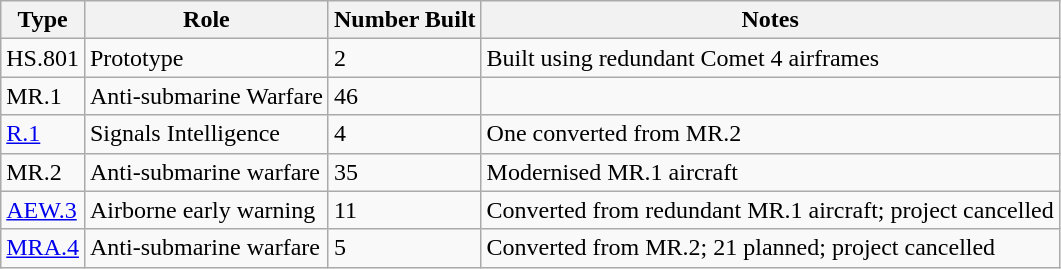<table class="wikitable">
<tr>
<th>Type</th>
<th>Role</th>
<th>Number Built</th>
<th>Notes</th>
</tr>
<tr>
<td>HS.801</td>
<td>Prototype</td>
<td>2</td>
<td>Built using redundant Comet 4 airframes</td>
</tr>
<tr>
<td>MR.1</td>
<td>Anti-submarine Warfare</td>
<td>46</td>
<td></td>
</tr>
<tr>
<td><a href='#'>R.1</a></td>
<td>Signals Intelligence</td>
<td>4</td>
<td>One converted from MR.2</td>
</tr>
<tr>
<td>MR.2</td>
<td>Anti-submarine warfare</td>
<td>35</td>
<td>Modernised MR.1 aircraft</td>
</tr>
<tr>
<td><a href='#'>AEW.3</a></td>
<td>Airborne early warning</td>
<td>11</td>
<td>Converted from redundant MR.1 aircraft; project cancelled</td>
</tr>
<tr>
<td><a href='#'>MRA.4</a></td>
<td>Anti-submarine warfare</td>
<td>5</td>
<td>Converted from MR.2; 21 planned; project cancelled</td>
</tr>
</table>
